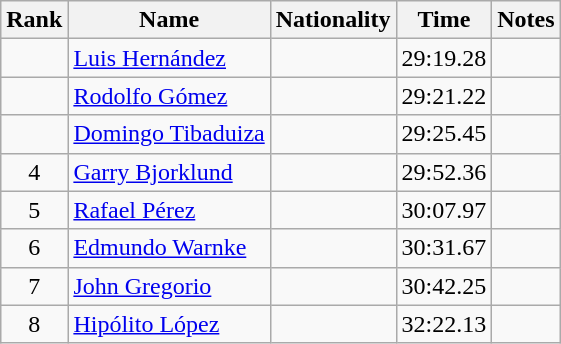<table class="wikitable sortable" style="text-align:center">
<tr>
<th>Rank</th>
<th>Name</th>
<th>Nationality</th>
<th>Time</th>
<th>Notes</th>
</tr>
<tr>
<td></td>
<td align=left><a href='#'>Luis Hernández</a></td>
<td align=left></td>
<td>29:19.28</td>
<td></td>
</tr>
<tr>
<td></td>
<td align=left><a href='#'>Rodolfo Gómez</a></td>
<td align=left></td>
<td>29:21.22</td>
<td></td>
</tr>
<tr>
<td></td>
<td align=left><a href='#'>Domingo Tibaduiza</a></td>
<td align=left></td>
<td>29:25.45</td>
<td></td>
</tr>
<tr>
<td>4</td>
<td align=left><a href='#'>Garry Bjorklund</a></td>
<td align=left></td>
<td>29:52.36</td>
<td></td>
</tr>
<tr>
<td>5</td>
<td align=left><a href='#'>Rafael Pérez</a></td>
<td align=left></td>
<td>30:07.97</td>
<td></td>
</tr>
<tr>
<td>6</td>
<td align=left><a href='#'>Edmundo Warnke</a></td>
<td align=left></td>
<td>30:31.67</td>
<td></td>
</tr>
<tr>
<td>7</td>
<td align=left><a href='#'>John Gregorio</a></td>
<td align=left></td>
<td>30:42.25</td>
<td></td>
</tr>
<tr>
<td>8</td>
<td align=left><a href='#'>Hipólito López</a></td>
<td align=left></td>
<td>32:22.13</td>
<td></td>
</tr>
</table>
